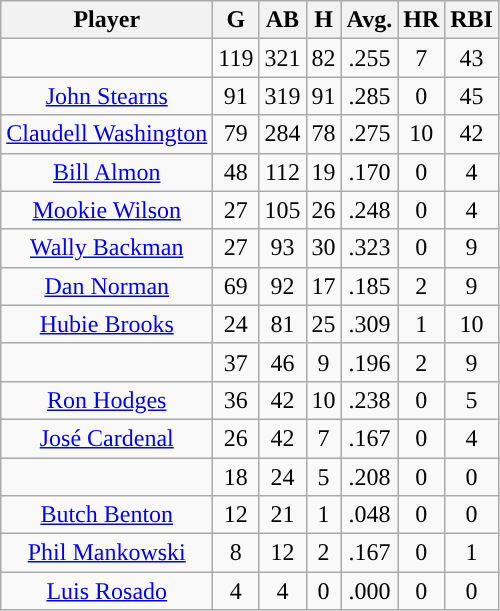<table class="wikitable sortable">
<tr>
<th>Player</th>
<th>G</th>
<th>AB</th>
<th>H</th>
<th>Avg.</th>
<th>HR</th>
<th>RBI</th>
</tr>
<tr style="text-align:center;">
<td></td>
<td>119</td>
<td>321</td>
<td>82</td>
<td>.255</td>
<td>7</td>
<td>43</td>
</tr>
<tr style="text-align:center;">
<td><a href='#'>John Stearns</a></td>
<td>91</td>
<td>319</td>
<td>91</td>
<td>.285</td>
<td>0</td>
<td>45</td>
</tr>
<tr align=center>
<td><a href='#'>Claudell Washington</a></td>
<td>79</td>
<td>284</td>
<td>78</td>
<td>.275</td>
<td>10</td>
<td>42</td>
</tr>
<tr align=center>
<td><a href='#'>Bill Almon</a></td>
<td>48</td>
<td>112</td>
<td>19</td>
<td>.170</td>
<td>0</td>
<td>4</td>
</tr>
<tr align=center>
<td><a href='#'>Mookie Wilson</a></td>
<td>27</td>
<td>105</td>
<td>26</td>
<td>.248</td>
<td>0</td>
<td>4</td>
</tr>
<tr align=center>
<td><a href='#'>Wally Backman</a></td>
<td>27</td>
<td>93</td>
<td>30</td>
<td>.323</td>
<td>0</td>
<td>9</td>
</tr>
<tr align=center>
<td><a href='#'>Dan Norman</a></td>
<td>69</td>
<td>92</td>
<td>17</td>
<td>.185</td>
<td>2</td>
<td>9</td>
</tr>
<tr align=center>
<td><a href='#'>Hubie Brooks</a></td>
<td>24</td>
<td>81</td>
<td>25</td>
<td>.309</td>
<td>1</td>
<td>10</td>
</tr>
<tr align=center>
<td></td>
<td>37</td>
<td>46</td>
<td>9</td>
<td>.196</td>
<td>2</td>
<td>9</td>
</tr>
<tr style="text-align:center;">
<td><a href='#'>Ron Hodges</a></td>
<td>36</td>
<td>42</td>
<td>10</td>
<td>.238</td>
<td>0</td>
<td>5</td>
</tr>
<tr align=center>
<td><a href='#'>José Cardenal</a></td>
<td>26</td>
<td>42</td>
<td>7</td>
<td>.167</td>
<td>0</td>
<td>4</td>
</tr>
<tr align=center>
<td></td>
<td>18</td>
<td>24</td>
<td>5</td>
<td>.208</td>
<td>0</td>
<td>0</td>
</tr>
<tr align=center>
<td><a href='#'>Butch Benton</a></td>
<td>12</td>
<td>21</td>
<td>1</td>
<td>.048</td>
<td>0</td>
<td>0</td>
</tr>
<tr align=center>
<td><a href='#'>Phil Mankowski</a></td>
<td>8</td>
<td>12</td>
<td>2</td>
<td>.167</td>
<td>0</td>
<td>1</td>
</tr>
<tr align=center>
<td><a href='#'>Luis Rosado</a></td>
<td>4</td>
<td>4</td>
<td>0</td>
<td>.000</td>
<td>0</td>
<td>0</td>
</tr>
</table>
